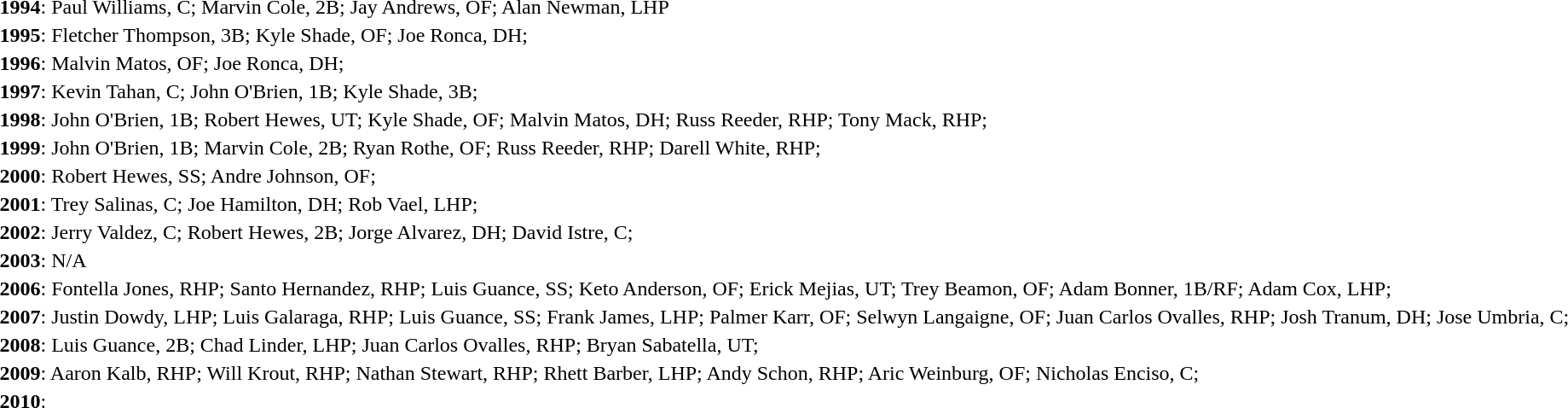<table>
<tr>
<td><strong>1994</strong>: Paul Williams, C; Marvin Cole, 2B; Jay Andrews, OF; Alan Newman, LHP</td>
</tr>
<tr>
<td><strong>1995</strong>: Fletcher Thompson, 3B; Kyle Shade, OF; Joe Ronca, DH;</td>
</tr>
<tr>
<td><strong>1996</strong>: Malvin Matos, OF; Joe Ronca, DH;</td>
</tr>
<tr>
<td><strong>1997</strong>: Kevin Tahan, C; John O'Brien, 1B; Kyle Shade, 3B;</td>
</tr>
<tr>
<td><strong>1998</strong>: John O'Brien, 1B; Robert Hewes, UT; Kyle Shade, OF; Malvin Matos, DH; Russ Reeder, RHP; Tony Mack, RHP;</td>
</tr>
<tr>
<td><strong>1999</strong>: John O'Brien, 1B; Marvin Cole, 2B; Ryan Rothe, OF; Russ Reeder, RHP; Darell White, RHP;</td>
</tr>
<tr>
<td><strong>2000</strong>: Robert Hewes, SS; Andre Johnson, OF;</td>
</tr>
<tr>
<td><strong>2001</strong>: Trey Salinas, C; Joe Hamilton, DH; Rob Vael, LHP;</td>
</tr>
<tr>
<td><strong>2002</strong>: Jerry Valdez, C; Robert Hewes, 2B; Jorge Alvarez, DH; David Istre, C;</td>
</tr>
<tr>
<td><strong>2003</strong>: N/A</td>
</tr>
<tr>
<td><strong>2006</strong>: Fontella Jones, RHP; Santo Hernandez, RHP; Luis Guance, SS; Keto Anderson, OF; Erick Mejias, UT; Trey Beamon, OF; Adam Bonner, 1B/RF; Adam Cox, LHP;</td>
</tr>
<tr>
<td><strong>2007</strong>: Justin Dowdy, LHP; Luis Galaraga, RHP; Luis Guance, SS; Frank James, LHP; Palmer Karr, OF; Selwyn Langaigne, OF; Juan Carlos Ovalles, RHP; Josh Tranum, DH; Jose Umbria, C;</td>
</tr>
<tr>
<td><strong>2008</strong>: Luis Guance, 2B; Chad Linder, LHP; Juan Carlos Ovalles, RHP; Bryan Sabatella, UT;</td>
</tr>
<tr>
<td><strong>2009</strong>: Aaron Kalb, RHP; Will Krout, RHP; Nathan Stewart, RHP; Rhett Barber, LHP; Andy Schon, RHP; Aric Weinburg, OF; Nicholas Enciso, C;</td>
</tr>
<tr>
<td><strong>2010</strong>:</td>
</tr>
</table>
